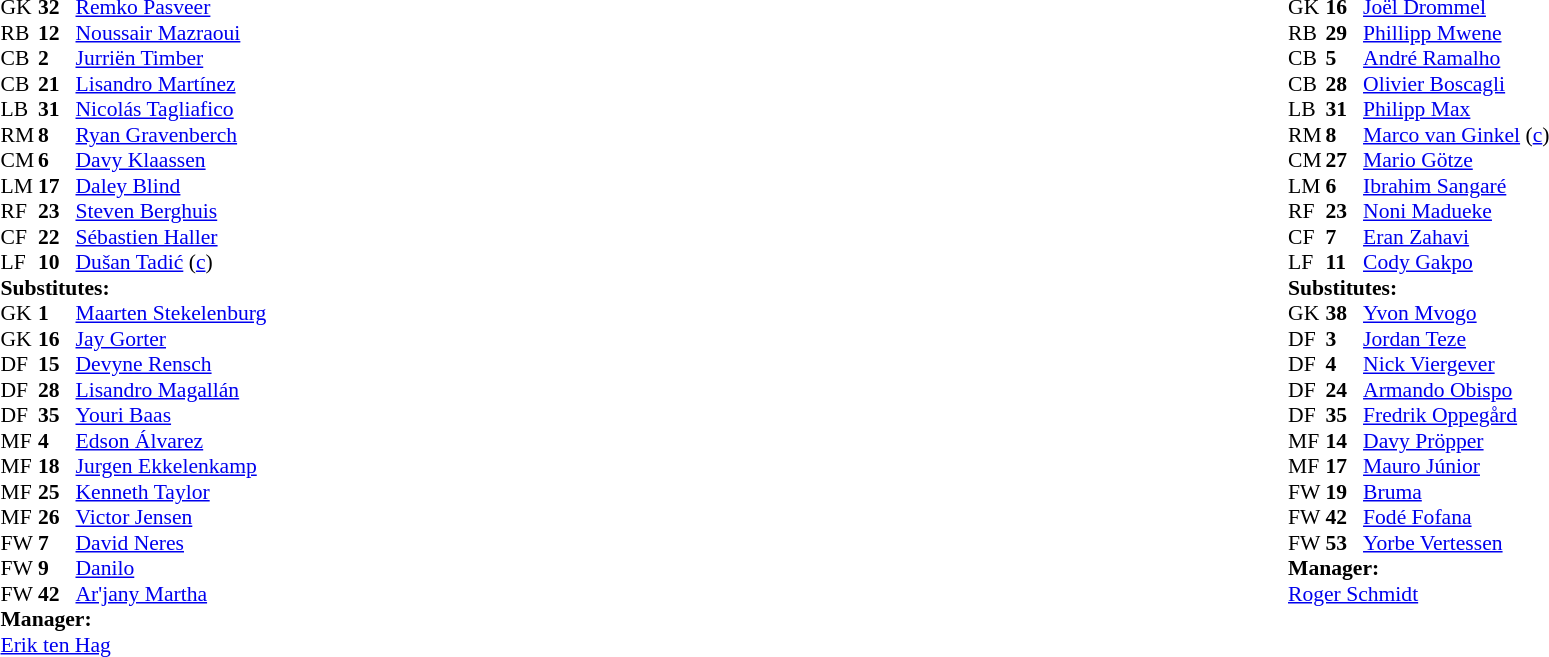<table width="100%">
<tr>
<td valign="top" width="50%"><br><table style="font-size: 90%" cellspacing="0" cellpadding="0">
<tr>
<th width=25></th>
<th width=25></th>
</tr>
<tr>
<td>GK</td>
<td><strong>32</strong></td>
<td> <a href='#'>Remko Pasveer</a></td>
</tr>
<tr>
<td>RB</td>
<td><strong>12</strong></td>
<td> <a href='#'>Noussair Mazraoui</a></td>
</tr>
<tr>
<td>CB</td>
<td><strong>2</strong></td>
<td> <a href='#'>Jurriën Timber</a></td>
</tr>
<tr>
<td>CB</td>
<td><strong>21</strong></td>
<td> <a href='#'>Lisandro Martínez</a></td>
<td></td>
<td></td>
</tr>
<tr>
<td>LB</td>
<td><strong>31</strong></td>
<td> <a href='#'>Nicolás Tagliafico</a></td>
<td></td>
</tr>
<tr>
<td>RM</td>
<td><strong>8</strong></td>
<td> <a href='#'>Ryan Gravenberch</a></td>
</tr>
<tr>
<td>CM</td>
<td><strong>6</strong></td>
<td> <a href='#'>Davy Klaassen</a></td>
<td></td>
<td></td>
</tr>
<tr>
<td>LM</td>
<td><strong>17</strong></td>
<td> <a href='#'>Daley Blind</a></td>
<td></td>
<td></td>
</tr>
<tr>
<td>RF</td>
<td><strong>23</strong></td>
<td> <a href='#'>Steven Berghuis</a></td>
<td></td>
<td></td>
</tr>
<tr>
<td>CF</td>
<td><strong>22</strong></td>
<td> <a href='#'>Sébastien Haller</a></td>
<td></td>
<td></td>
</tr>
<tr>
<td>LF</td>
<td><strong>10</strong></td>
<td> <a href='#'>Dušan Tadić</a> (<a href='#'>c</a>)</td>
</tr>
<tr>
<td colspan=3><strong>Substitutes:</strong></td>
</tr>
<tr>
<td>GK</td>
<td><strong>1</strong></td>
<td> <a href='#'>Maarten Stekelenburg</a></td>
</tr>
<tr>
<td>GK</td>
<td><strong>16</strong></td>
<td> <a href='#'>Jay Gorter</a></td>
</tr>
<tr>
<td>DF</td>
<td><strong>15</strong></td>
<td> <a href='#'>Devyne Rensch</a></td>
<td></td>
<td></td>
</tr>
<tr>
<td>DF</td>
<td><strong>28</strong></td>
<td> <a href='#'>Lisandro Magallán</a></td>
<td></td>
<td></td>
</tr>
<tr>
<td>DF</td>
<td><strong>35</strong></td>
<td> <a href='#'>Youri Baas</a></td>
</tr>
<tr>
<td>MF</td>
<td><strong>4</strong></td>
<td> <a href='#'>Edson Álvarez</a></td>
</tr>
<tr>
<td>MF</td>
<td><strong>18</strong></td>
<td> <a href='#'>Jurgen Ekkelenkamp</a></td>
<td></td>
<td></td>
</tr>
<tr>
<td>MF</td>
<td><strong>25</strong></td>
<td> <a href='#'>Kenneth Taylor</a></td>
</tr>
<tr>
<td>MF</td>
<td><strong>26</strong></td>
<td> <a href='#'>Victor Jensen</a></td>
</tr>
<tr>
<td>FW</td>
<td><strong>7</strong></td>
<td> <a href='#'>David Neres</a></td>
<td></td>
<td></td>
</tr>
<tr>
<td>FW</td>
<td><strong>9</strong></td>
<td> <a href='#'>Danilo</a></td>
<td></td>
<td></td>
</tr>
<tr>
<td>FW</td>
<td><strong>42</strong></td>
<td> <a href='#'>Ar'jany Martha</a></td>
</tr>
<tr>
<td colspan=3><strong>Manager:</strong></td>
</tr>
<tr>
<td colspan=4> <a href='#'>Erik ten Hag</a></td>
</tr>
</table>
</td>
<td valign="top"></td>
<td valign="top" width="50%"><br><table style=font-size:90% cellspacing=0 cellpadding=0 align="center">
<tr>
<th width=25></th>
<th width=25></th>
</tr>
<tr>
<td>GK</td>
<td><strong>16</strong></td>
<td> <a href='#'>Joël Drommel</a></td>
</tr>
<tr>
<td>RB</td>
<td><strong>29</strong></td>
<td> <a href='#'>Phillipp Mwene</a></td>
<td></td>
<td></td>
</tr>
<tr>
<td>CB</td>
<td><strong>5</strong></td>
<td> <a href='#'>André Ramalho</a></td>
</tr>
<tr>
<td>CB</td>
<td><strong>28</strong></td>
<td> <a href='#'>Olivier Boscagli</a></td>
</tr>
<tr>
<td>LB</td>
<td><strong>31</strong></td>
<td> <a href='#'>Philipp Max</a></td>
<td></td>
<td></td>
</tr>
<tr>
<td>RM</td>
<td><strong>8</strong></td>
<td> <a href='#'>Marco van Ginkel</a> (<a href='#'>c</a>)</td>
</tr>
<tr>
<td>CM</td>
<td><strong>27</strong></td>
<td> <a href='#'>Mario Götze</a></td>
</tr>
<tr>
<td>LM</td>
<td><strong>6</strong></td>
<td> <a href='#'>Ibrahim Sangaré</a></td>
<td></td>
<td></td>
</tr>
<tr>
<td>RF</td>
<td><strong>23</strong></td>
<td> <a href='#'>Noni Madueke</a></td>
<td></td>
<td></td>
</tr>
<tr>
<td>CF</td>
<td><strong>7</strong></td>
<td> <a href='#'>Eran Zahavi</a></td>
<td></td>
<td></td>
</tr>
<tr>
<td>LF</td>
<td><strong>11</strong></td>
<td> <a href='#'>Cody Gakpo</a></td>
</tr>
<tr>
<td colspan=4><strong>Substitutes:</strong></td>
</tr>
<tr>
<td>GK</td>
<td><strong>38</strong></td>
<td> <a href='#'>Yvon Mvogo</a></td>
</tr>
<tr>
<td>DF</td>
<td><strong>3</strong></td>
<td> <a href='#'>Jordan Teze</a></td>
<td></td>
<td></td>
</tr>
<tr>
<td>DF</td>
<td><strong>4</strong></td>
<td> <a href='#'>Nick Viergever</a></td>
</tr>
<tr>
<td>DF</td>
<td><strong>24</strong></td>
<td> <a href='#'>Armando Obispo</a></td>
<td></td>
<td></td>
</tr>
<tr>
<td>DF</td>
<td><strong>35</strong></td>
<td> <a href='#'>Fredrik Oppegård</a></td>
<td></td>
<td></td>
</tr>
<tr>
<td>MF</td>
<td><strong>14</strong></td>
<td> <a href='#'>Davy Pröpper</a></td>
<td></td>
<td></td>
</tr>
<tr>
<td>MF</td>
<td><strong>17</strong></td>
<td> <a href='#'>Mauro Júnior</a></td>
</tr>
<tr>
<td>FW</td>
<td><strong>19</strong></td>
<td> <a href='#'>Bruma</a></td>
</tr>
<tr>
<td>FW</td>
<td><strong>42</strong></td>
<td> <a href='#'>Fodé Fofana</a></td>
</tr>
<tr>
<td>FW</td>
<td><strong>53</strong></td>
<td> <a href='#'>Yorbe Vertessen</a></td>
<td></td>
<td></td>
</tr>
<tr>
<td colspan=3><strong>Manager:</strong></td>
</tr>
<tr>
<td colspan=4> <a href='#'>Roger Schmidt</a></td>
</tr>
</table>
</td>
</tr>
</table>
